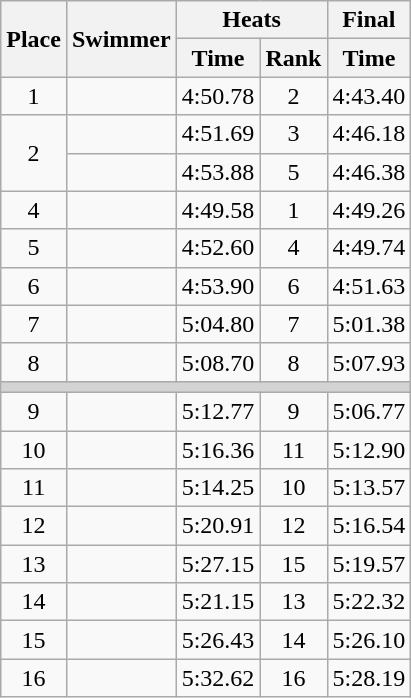<table class="wikitable" style="text-align:center;">
<tr>
<th rowspan="2">Place</th>
<th rowspan="2">Swimmer</th>
<th colspan="2">Heats</th>
<th>Final</th>
</tr>
<tr>
<th>Time</th>
<th>Rank</th>
<th>Time</th>
</tr>
<tr>
<td>1</td>
<td align="left"></td>
<td>4:50.78</td>
<td>2</td>
<td>4:43.40</td>
</tr>
<tr>
<td rowspan=2>2</td>
<td align=left></td>
<td>4:51.69</td>
<td>3</td>
<td>4:46.18</td>
</tr>
<tr>
<td align=left></td>
<td>4:53.88</td>
<td>5</td>
<td>4:46.38</td>
</tr>
<tr>
<td>4</td>
<td align=left></td>
<td>4:49.58</td>
<td>1</td>
<td>4:49.26</td>
</tr>
<tr>
<td>5</td>
<td align=left></td>
<td>4:52.60</td>
<td>4</td>
<td>4:49.74</td>
</tr>
<tr>
<td>6</td>
<td align=left></td>
<td>4:53.90</td>
<td>6</td>
<td>4:51.63</td>
</tr>
<tr>
<td>7</td>
<td align=left></td>
<td>5:04.80</td>
<td>7</td>
<td>5:01.38</td>
</tr>
<tr>
<td>8</td>
<td align=left></td>
<td>5:08.70</td>
<td>8</td>
<td>5:07.93</td>
</tr>
<tr>
<td colspan=5 bgcolor=lightgray></td>
</tr>
<tr>
<td>9</td>
<td align=left></td>
<td>5:12.77</td>
<td>9</td>
<td>5:06.77</td>
</tr>
<tr>
<td>10</td>
<td align=left></td>
<td>5:16.36</td>
<td>11</td>
<td>5:12.90</td>
</tr>
<tr>
<td>11</td>
<td align=left></td>
<td>5:14.25</td>
<td>10</td>
<td>5:13.57</td>
</tr>
<tr>
<td>12</td>
<td align=left></td>
<td>5:20.91</td>
<td>12</td>
<td>5:16.54</td>
</tr>
<tr>
<td>13</td>
<td align=left></td>
<td>5:27.15</td>
<td>15</td>
<td>5:19.57</td>
</tr>
<tr>
<td>14</td>
<td align=left></td>
<td>5:21.15</td>
<td>13</td>
<td>5:22.32</td>
</tr>
<tr>
<td>15</td>
<td align=left></td>
<td>5:26.43</td>
<td>14</td>
<td>5:26.10</td>
</tr>
<tr>
<td>16</td>
<td align=left></td>
<td>5:32.62</td>
<td>16</td>
<td>5:28.19</td>
</tr>
</table>
